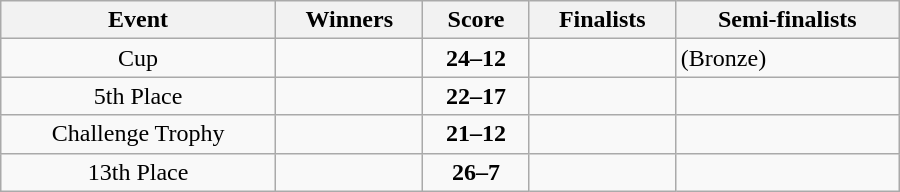<table class="wikitable" width=600 style="text-align: center">
<tr>
<th>Event</th>
<th>Winners</th>
<th>Score</th>
<th>Finalists</th>
<th>Semi-finalists</th>
</tr>
<tr>
<td>Cup</td>
<td align=left><strong></strong></td>
<td><strong>24–12</strong></td>
<td align=left></td>
<td align=left> (Bronze)<br></td>
</tr>
<tr>
<td>5th Place</td>
<td align=left><strong></strong></td>
<td><strong>22–17</strong></td>
<td align=left></td>
<td align=left><br></td>
</tr>
<tr>
<td>Challenge Trophy</td>
<td align=left><strong></strong></td>
<td><strong>21–12</strong></td>
<td align=left></td>
<td align=left><br></td>
</tr>
<tr>
<td>13th Place</td>
<td align=left><strong></strong></td>
<td><strong>26–7</strong></td>
<td align=left></td>
<td align=left><br></td>
</tr>
</table>
